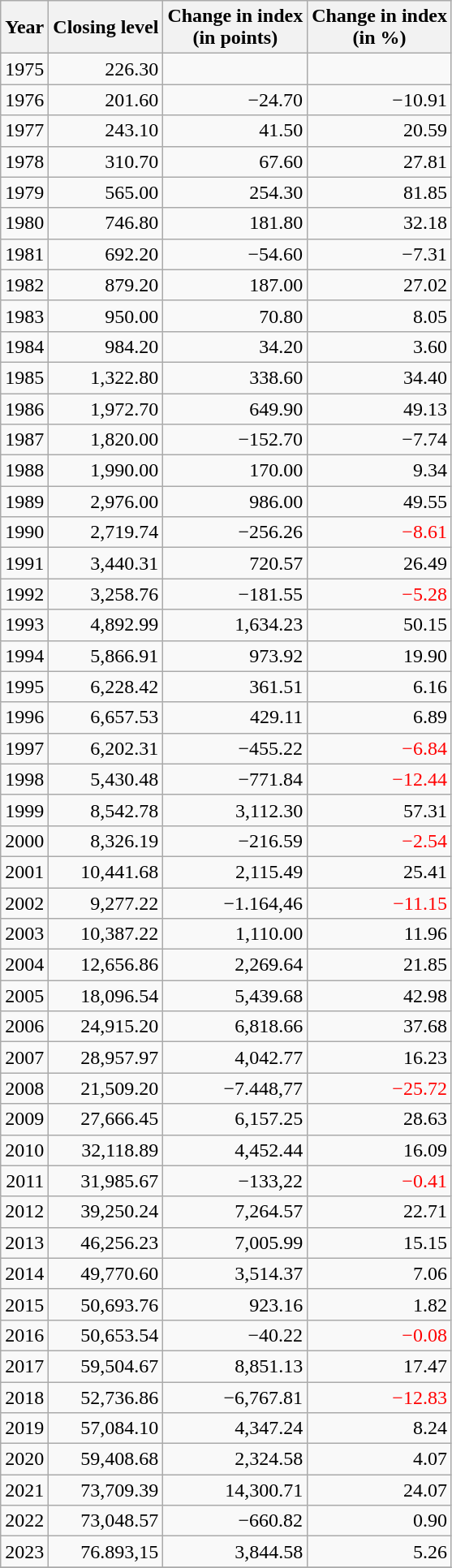<table class="wikitable sortable" style="text-align:right;">
<tr>
<th>Year</th>
<th>Closing level</th>
<th>Change in index<br>(in points)</th>
<th>Change in index<br>(in %)</th>
</tr>
<tr>
<td>1975</td>
<td>226.30</td>
<td></td>
<td></td>
</tr>
<tr>
<td>1976</td>
<td>201.60</td>
<td>−24.70</td>
<td>−10.91</td>
</tr>
<tr>
<td>1977</td>
<td>243.10</td>
<td>41.50</td>
<td>20.59</td>
</tr>
<tr>
<td>1978</td>
<td>310.70</td>
<td>67.60</td>
<td>27.81</td>
</tr>
<tr>
<td>1979</td>
<td>565.00</td>
<td>254.30</td>
<td>81.85</td>
</tr>
<tr>
<td>1980</td>
<td>746.80</td>
<td>181.80</td>
<td>32.18</td>
</tr>
<tr>
<td>1981</td>
<td>692.20</td>
<td>−54.60</td>
<td>−7.31</td>
</tr>
<tr>
<td>1982</td>
<td>879.20</td>
<td>187.00</td>
<td>27.02</td>
</tr>
<tr>
<td>1983</td>
<td>950.00</td>
<td>70.80</td>
<td>8.05</td>
</tr>
<tr>
<td>1984</td>
<td>984.20</td>
<td>34.20</td>
<td>3.60</td>
</tr>
<tr>
<td>1985</td>
<td>1,322.80</td>
<td>338.60</td>
<td>34.40</td>
</tr>
<tr>
<td>1986</td>
<td>1,972.70</td>
<td>649.90</td>
<td>49.13</td>
</tr>
<tr>
<td>1987</td>
<td>1,820.00</td>
<td>−152.70</td>
<td>−7.74</td>
</tr>
<tr>
<td>1988</td>
<td>1,990.00</td>
<td>170.00</td>
<td>9.34</td>
</tr>
<tr>
<td>1989</td>
<td>2,976.00</td>
<td>986.00</td>
<td>49.55</td>
</tr>
<tr>
<td>1990</td>
<td>2,719.74</td>
<td>−256.26</td>
<td style="color:red">−8.61</td>
</tr>
<tr>
<td>1991</td>
<td>3,440.31</td>
<td>720.57</td>
<td>26.49</td>
</tr>
<tr>
<td>1992</td>
<td>3,258.76</td>
<td>−181.55</td>
<td style="color:red">−5.28</td>
</tr>
<tr>
<td>1993</td>
<td>4,892.99</td>
<td>1,634.23</td>
<td>50.15</td>
</tr>
<tr>
<td>1994</td>
<td>5,866.91</td>
<td>973.92</td>
<td>19.90</td>
</tr>
<tr>
<td>1995</td>
<td>6,228.42</td>
<td>361.51</td>
<td>6.16</td>
</tr>
<tr>
<td>1996</td>
<td>6,657.53</td>
<td>429.11</td>
<td>6.89</td>
</tr>
<tr>
<td>1997</td>
<td>6,202.31</td>
<td>−455.22</td>
<td style="color:red">−6.84</td>
</tr>
<tr>
<td>1998</td>
<td>5,430.48</td>
<td>−771.84</td>
<td style="color:red">−12.44</td>
</tr>
<tr>
<td>1999</td>
<td>8,542.78</td>
<td>3,112.30</td>
<td>57.31</td>
</tr>
<tr>
<td>2000</td>
<td>8,326.19</td>
<td>−216.59</td>
<td style="color:red">−2.54</td>
</tr>
<tr>
<td>2001</td>
<td>10,441.68</td>
<td>2,115.49</td>
<td>25.41</td>
</tr>
<tr>
<td>2002</td>
<td>9,277.22</td>
<td>−1.164,46</td>
<td style="color:red">−11.15</td>
</tr>
<tr>
<td>2003</td>
<td>10,387.22</td>
<td>1,110.00</td>
<td>11.96</td>
</tr>
<tr>
<td>2004</td>
<td>12,656.86</td>
<td>2,269.64</td>
<td>21.85</td>
</tr>
<tr>
<td>2005</td>
<td>18,096.54</td>
<td>5,439.68</td>
<td>42.98</td>
</tr>
<tr>
<td>2006</td>
<td>24,915.20</td>
<td>6,818.66</td>
<td>37.68</td>
</tr>
<tr>
<td>2007</td>
<td>28,957.97</td>
<td>4,042.77</td>
<td>16.23</td>
</tr>
<tr>
<td>2008</td>
<td>21,509.20</td>
<td>−7.448,77</td>
<td style="color:red">−25.72</td>
</tr>
<tr>
<td>2009</td>
<td>27,666.45</td>
<td>6,157.25</td>
<td>28.63</td>
</tr>
<tr>
<td>2010</td>
<td>32,118.89</td>
<td>4,452.44</td>
<td>16.09</td>
</tr>
<tr>
<td>2011</td>
<td>31,985.67</td>
<td>−133,22</td>
<td style="color:red">−0.41</td>
</tr>
<tr>
<td>2012</td>
<td>39,250.24</td>
<td>7,264.57</td>
<td>22.71</td>
</tr>
<tr>
<td>2013</td>
<td>46,256.23</td>
<td>7,005.99</td>
<td>15.15</td>
</tr>
<tr>
<td>2014</td>
<td>49,770.60</td>
<td>3,514.37</td>
<td>7.06</td>
</tr>
<tr>
<td>2015</td>
<td>50,693.76</td>
<td>923.16</td>
<td>1.82</td>
</tr>
<tr>
<td>2016</td>
<td>50,653.54</td>
<td>−40.22</td>
<td style="color:red">−0.08</td>
</tr>
<tr>
<td>2017</td>
<td>59,504.67</td>
<td>8,851.13</td>
<td>17.47</td>
</tr>
<tr>
<td>2018</td>
<td>52,736.86</td>
<td>−6,767.81</td>
<td style="color:red">−12.83</td>
</tr>
<tr>
<td>2019</td>
<td>57,084.10</td>
<td>4,347.24</td>
<td>8.24</td>
</tr>
<tr>
<td>2020</td>
<td>59,408.68</td>
<td>2,324.58</td>
<td>4.07</td>
</tr>
<tr>
<td>2021</td>
<td>73,709.39</td>
<td>14,300.71</td>
<td>24.07</td>
</tr>
<tr>
<td>2022</td>
<td>73,048.57</td>
<td>−660.82</td>
<td>0.90</td>
</tr>
<tr>
<td>2023</td>
<td>76.893,15</td>
<td>3,844.58</td>
<td>5.26</td>
</tr>
<tr>
</tr>
</table>
